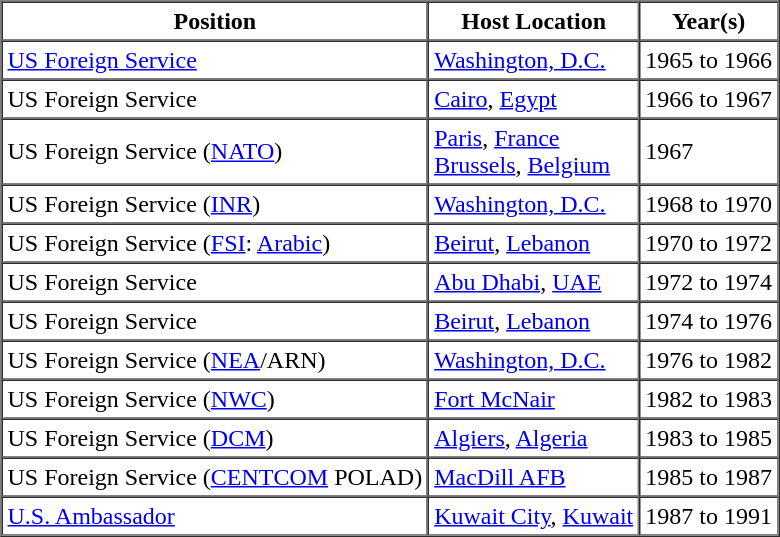<table border="1" cellspacing="0" cellpadding="3">
<tr>
<th>Position</th>
<th>Host Location</th>
<th>Year(s)</th>
</tr>
<tr>
<td><a href='#'>US Foreign Service</a></td>
<td><a href='#'>Washington, D.C.</a></td>
<td>1965 to 1966<br></td>
</tr>
<tr>
<td>US Foreign Service</td>
<td><a href='#'>Cairo</a>, <a href='#'>Egypt</a></td>
<td>1966 to 1967<br></td>
</tr>
<tr>
<td>US Foreign Service (<a href='#'>NATO</a>)</td>
<td><a href='#'>Paris</a>, <a href='#'>France</a><br><a href='#'>Brussels</a>, <a href='#'>Belgium</a></td>
<td>1967<br></td>
</tr>
<tr>
<td>US Foreign Service (<a href='#'>INR</a>)</td>
<td><a href='#'>Washington, D.C.</a></td>
<td>1968 to 1970<br></td>
</tr>
<tr>
<td>US Foreign Service (<a href='#'>FSI</a>: <a href='#'>Arabic</a>)</td>
<td><a href='#'>Beirut</a>, <a href='#'>Lebanon</a></td>
<td>1970 to 1972<br></td>
</tr>
<tr>
<td>US Foreign Service</td>
<td><a href='#'>Abu Dhabi</a>, <a href='#'>UAE</a></td>
<td>1972 to 1974<br></td>
</tr>
<tr>
<td>US Foreign Service</td>
<td><a href='#'>Beirut</a>, <a href='#'>Lebanon</a></td>
<td>1974 to 1976<br></td>
</tr>
<tr>
<td>US Foreign Service (<a href='#'>NEA</a>/ARN)</td>
<td><a href='#'>Washington, D.C.</a></td>
<td>1976 to 1982<br></td>
</tr>
<tr>
<td>US Foreign Service (<a href='#'>NWC</a>)</td>
<td><a href='#'>Fort McNair</a></td>
<td>1982 to 1983<br></td>
</tr>
<tr>
<td>US Foreign Service (<a href='#'>DCM</a>)</td>
<td><a href='#'>Algiers</a>, <a href='#'>Algeria</a></td>
<td>1983 to 1985<br></td>
</tr>
<tr>
<td>US Foreign Service (<a href='#'>CENTCOM</a> POLAD)</td>
<td><a href='#'>MacDill AFB</a></td>
<td>1985 to 1987<br></td>
</tr>
<tr>
<td><a href='#'>U.S. Ambassador</a></td>
<td><a href='#'>Kuwait City</a>, <a href='#'>Kuwait</a></td>
<td>1987 to 1991<br></td>
</tr>
</table>
